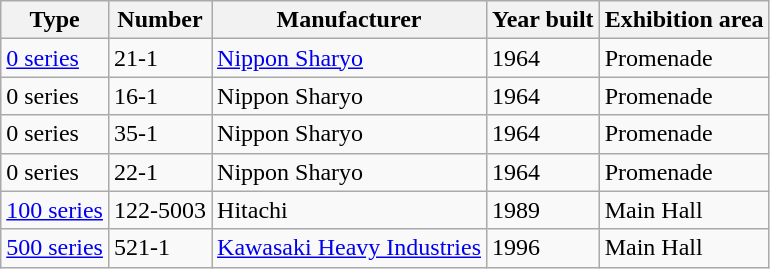<table class="wikitable">
<tr>
<th>Type</th>
<th>Number</th>
<th>Manufacturer</th>
<th>Year built</th>
<th>Exhibition area</th>
</tr>
<tr>
<td><a href='#'>0 series</a></td>
<td>21-1</td>
<td><a href='#'>Nippon Sharyo</a></td>
<td>1964</td>
<td>Promenade</td>
</tr>
<tr>
<td>0 series</td>
<td>16-1</td>
<td>Nippon Sharyo</td>
<td>1964</td>
<td>Promenade</td>
</tr>
<tr>
<td>0 series</td>
<td>35-1</td>
<td>Nippon Sharyo</td>
<td>1964</td>
<td>Promenade</td>
</tr>
<tr>
<td>0 series</td>
<td>22-1</td>
<td>Nippon Sharyo</td>
<td>1964</td>
<td>Promenade</td>
</tr>
<tr>
<td><a href='#'>100 series</a></td>
<td>122-5003</td>
<td>Hitachi</td>
<td>1989</td>
<td>Main Hall</td>
</tr>
<tr>
<td><a href='#'>500 series</a></td>
<td>521-1</td>
<td><a href='#'>Kawasaki Heavy Industries</a></td>
<td>1996</td>
<td>Main Hall</td>
</tr>
</table>
